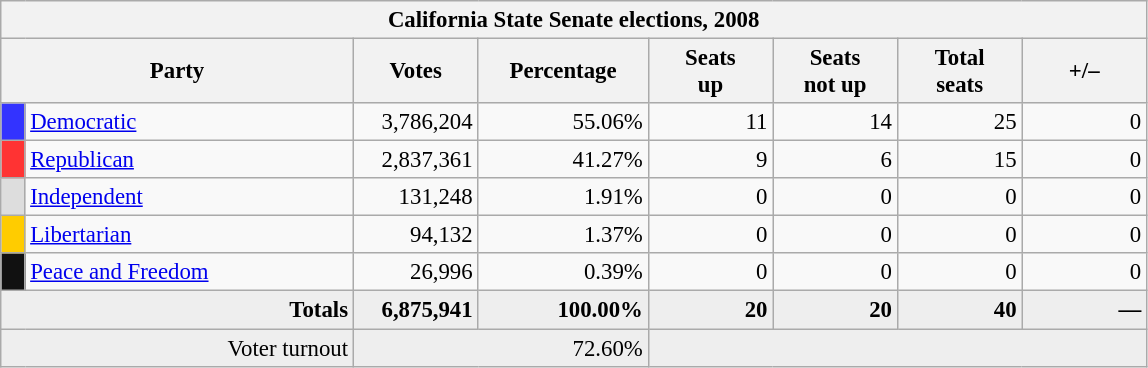<table class="wikitable" style="font-size: 95%;">
<tr>
<th colspan="8">California State Senate elections, 2008</th>
</tr>
<tr>
<th colspan=2 style="width: 15em">Party</th>
<th style="width: 5em">Votes</th>
<th style="width: 7em">Percentage</th>
<th style="width: 5em">Seats<br>up</th>
<th style="width: 5em">Seats<br>not up</th>
<th style="width: 5em">Total<br>seats</th>
<th style="width: 5em">+/–</th>
</tr>
<tr>
<th style="background-color:#3333FF; width: 3px"></th>
<td style="width: 130px"><a href='#'>Democratic</a></td>
<td align="right">3,786,204</td>
<td align="right">55.06%</td>
<td align="right">11</td>
<td align="right">14</td>
<td align="right">25</td>
<td align="right">0</td>
</tr>
<tr>
<th style="background-color:#FF3333; width: 3px"></th>
<td style="width: 130px"><a href='#'>Republican</a></td>
<td align="right">2,837,361</td>
<td align="right">41.27%</td>
<td align="right">9</td>
<td align="right">6</td>
<td align="right">15</td>
<td align="right">0</td>
</tr>
<tr>
<th style="background-color:#DDDDDD; width: 3px"></th>
<td style="width: 130px"><a href='#'>Independent</a></td>
<td align="right">131,248</td>
<td align="right">1.91%</td>
<td align="right">0</td>
<td align="right">0</td>
<td align="right">0</td>
<td align="right">0</td>
</tr>
<tr>
<th style="background-color:#FFCC00; width: 3px"></th>
<td style="width: 130px"><a href='#'>Libertarian</a></td>
<td align="right">94,132</td>
<td align="right">1.37%</td>
<td align="right">0</td>
<td align="right">0</td>
<td align="right">0</td>
<td align="right">0</td>
</tr>
<tr>
<th style="background-color:#111111; width: 3px"></th>
<td style="width: 130px"><a href='#'>Peace and Freedom</a></td>
<td align="right">26,996</td>
<td align="right">0.39%</td>
<td align="right">0</td>
<td align="right">0</td>
<td align="right">0</td>
<td align="right">0</td>
</tr>
<tr bgcolor="#EEEEEE">
<td colspan="2" align="right"><strong>Totals</strong></td>
<td align="right"><strong>6,875,941</strong></td>
<td align="right"><strong>100.00%</strong></td>
<td align="right"><strong>20</strong></td>
<td align="right"><strong>20</strong></td>
<td align="right"><strong>40</strong></td>
<td align="right"><strong>—</strong></td>
</tr>
<tr bgcolor="#EEEEEE">
<td colspan="2" align="right">Voter turnout</td>
<td colspan="2" align="right">72.60%</td>
<td colspan="4" align="right"></td>
</tr>
</table>
